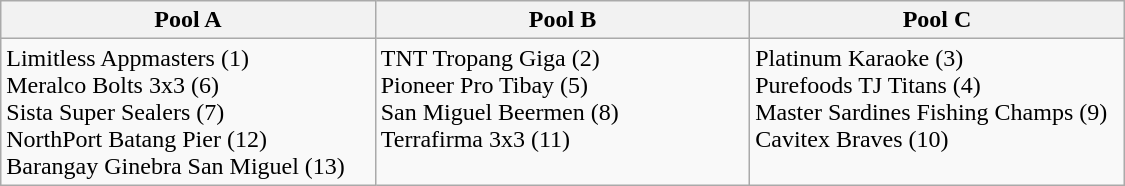<table class=wikitable width=750>
<tr>
<th width=33%>Pool A</th>
<th width=33%>Pool B</th>
<th width=33%>Pool C</th>
</tr>
<tr valign=top>
<td>Limitless Appmasters (1) <br> Meralco Bolts 3x3 (6) <br> Sista Super Sealers (7) <br> NorthPort Batang Pier (12) <br> Barangay Ginebra San Miguel (13)</td>
<td>TNT Tropang Giga (2) <br> Pioneer Pro Tibay (5) <br> San Miguel Beermen (8) <br> Terrafirma 3x3 (11)</td>
<td>Platinum Karaoke (3) <br> Purefoods TJ Titans (4) <br> Master Sardines Fishing Champs (9) <br> Cavitex Braves (10)</td>
</tr>
</table>
